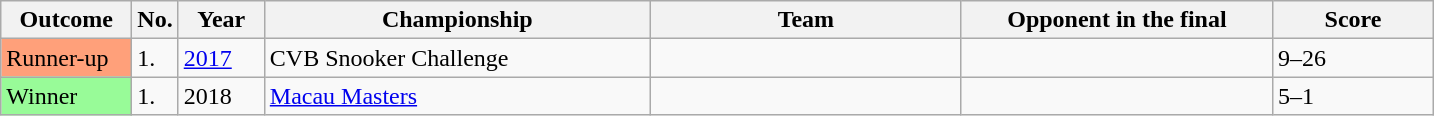<table class="sortable wikitable">
<tr>
<th width="80">Outcome</th>
<th width="20">No.</th>
<th width="50">Year</th>
<th width="250">Championship</th>
<th width="200">Team</th>
<th width="200">Opponent in the final</th>
<th width="100">Score</th>
</tr>
<tr>
<td style="background:#ffa07a;">Runner-up</td>
<td>1.</td>
<td><a href='#'>2017</a></td>
<td>CVB Snooker Challenge</td>
<td></td>
<td></td>
<td>9–26</td>
</tr>
<tr>
<td style="background:#98fb98;">Winner</td>
<td>1.</td>
<td>2018</td>
<td><a href='#'>Macau Masters</a></td>
<td></td>
<td></td>
<td>5–1</td>
</tr>
</table>
